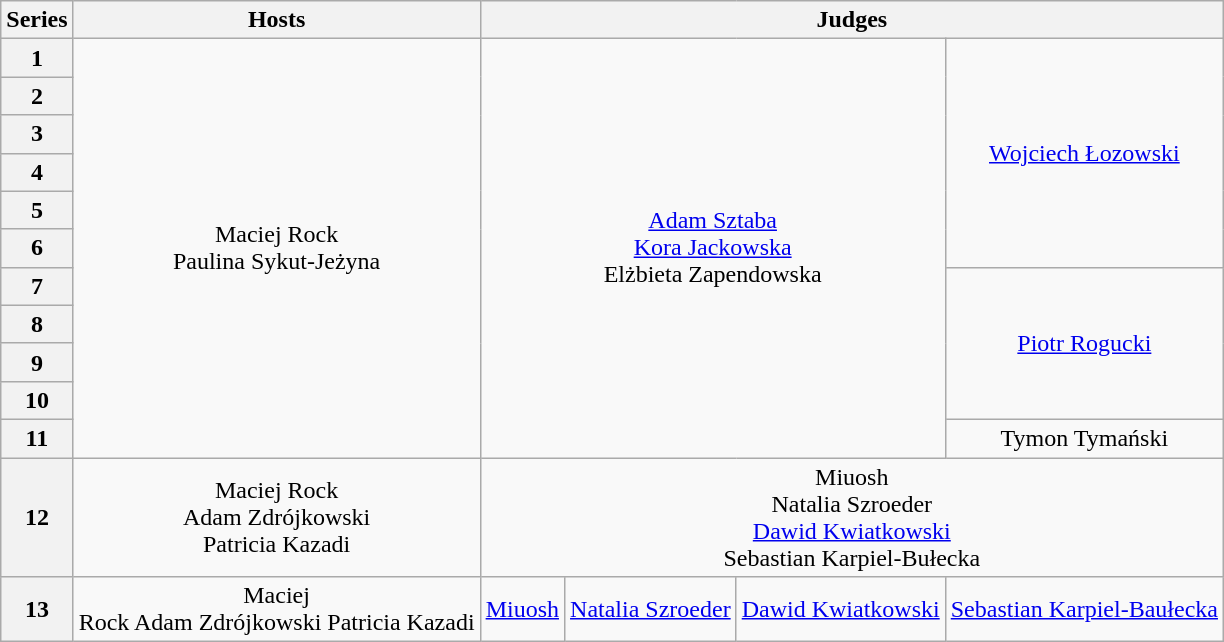<table class="wikitable plainrowheaders collapsible mw-collapsible">
<tr>
<th>Series</th>
<th>Hosts</th>
<th colspan="4">Judges</th>
</tr>
<tr style="text-align:center;">
<th>1</th>
<td rowspan="11">Maciej Rock <br> Paulina Sykut-Jeżyna</td>
<td colspan="3" rowspan="11"><a href='#'>Adam Sztaba</a> <br> <a href='#'>Kora Jackowska</a> <br> Elżbieta Zapendowska <br></td>
<td rowspan="6"><a href='#'>Wojciech Łozowski</a></td>
</tr>
<tr style="text-align:center;">
<th>2</th>
</tr>
<tr style="text-align:center;">
<th>3</th>
</tr>
<tr style="text-align:center;">
<th>4</th>
</tr>
<tr style="text-align:center;">
<th>5</th>
</tr>
<tr style="text-align:center;">
<th>6</th>
</tr>
<tr style="text-align:center;">
<th>7</th>
<td rowspan="4"><a href='#'>Piotr Rogucki</a></td>
</tr>
<tr style="text-align:center;">
<th>8</th>
</tr>
<tr style="text-align:center;">
<th>9</th>
</tr>
<tr style="text-align:center;">
<th>10</th>
</tr>
<tr style="text-align:center;">
<th>11</th>
<td rowspan="1">Tymon Tymański</td>
</tr>
<tr style="text-align:center;">
<th>12</th>
<td rowspan="1">Maciej Rock <br> Adam Zdrójkowski <br> Patricia Kazadi</td>
<td colspan="4" rowspan="1">Miuosh <br> Natalia Szroeder <br>  <a href='#'>Dawid Kwiatkowski</a> <br> Sebastian Karpiel-Bułecka <br></td>
</tr>
<tr style="text-align: center;">
<th>13</th>
<td>Maciej<br>Rock 
Adam 
Zdrójkowski
Patricia 
Kazadi</td>
<td><a href='#'>Miuosh</a></td>
<td><a href='#'>Natalia Szroeder</a></td>
<td><a href='#'>Dawid Kwiatkowski</a></td>
<td><a href='#'>Sebastian Karpiel-Baułecka</a></td>
</tr>
</table>
